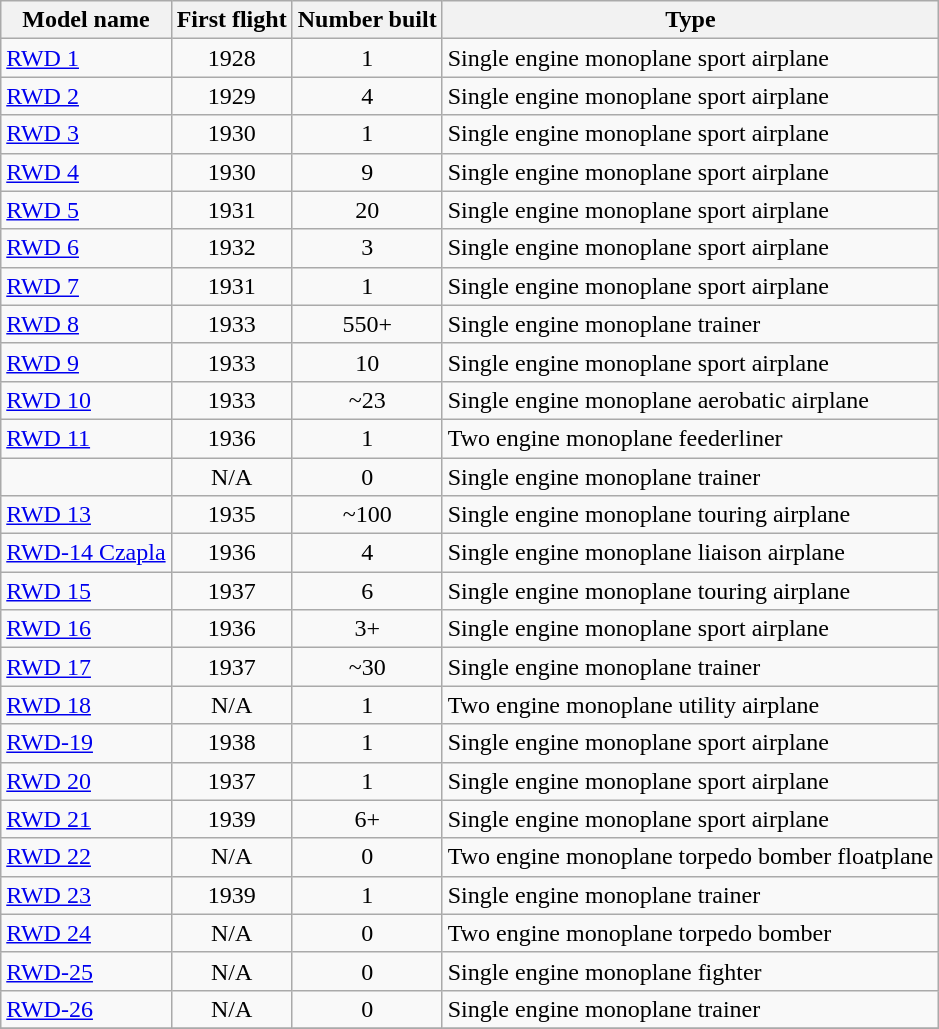<table class="wikitable sortable">
<tr>
<th>Model name</th>
<th>First flight</th>
<th>Number built</th>
<th>Type</th>
</tr>
<tr>
<td align=left><a href='#'>RWD 1</a></td>
<td align=center>1928</td>
<td align=center>1</td>
<td align=left>Single engine monoplane sport airplane</td>
</tr>
<tr>
<td align=left><a href='#'>RWD 2</a></td>
<td align=center>1929</td>
<td align=center>4</td>
<td align=left>Single engine monoplane sport airplane</td>
</tr>
<tr>
<td align=left><a href='#'>RWD 3</a></td>
<td align=center>1930</td>
<td align=center>1</td>
<td align=left>Single engine monoplane sport airplane</td>
</tr>
<tr>
<td align=left><a href='#'>RWD 4</a></td>
<td align=center>1930</td>
<td align=center>9</td>
<td align=left>Single engine monoplane sport airplane</td>
</tr>
<tr>
<td align=left><a href='#'>RWD 5</a></td>
<td align=center>1931</td>
<td align=center>20</td>
<td align=left>Single engine monoplane sport airplane</td>
</tr>
<tr>
<td align=left><a href='#'>RWD 6</a></td>
<td align=center>1932</td>
<td align=center>3</td>
<td align=left>Single engine monoplane sport airplane</td>
</tr>
<tr>
<td align=left><a href='#'>RWD 7</a></td>
<td align=center>1931</td>
<td align=center>1</td>
<td align=left>Single engine monoplane sport airplane</td>
</tr>
<tr>
<td align=left><a href='#'>RWD 8</a></td>
<td align=center>1933</td>
<td align=center>550+</td>
<td align=left>Single engine monoplane trainer</td>
</tr>
<tr>
<td align=left><a href='#'>RWD 9</a></td>
<td align=center>1933</td>
<td align=center>10</td>
<td align=left>Single engine monoplane sport airplane</td>
</tr>
<tr>
<td align=left><a href='#'>RWD 10</a></td>
<td align=center>1933</td>
<td align=center>~23</td>
<td align=left>Single engine monoplane aerobatic airplane</td>
</tr>
<tr>
<td align=left><a href='#'>RWD 11</a></td>
<td align=center>1936</td>
<td align=center>1</td>
<td align=left>Two engine monoplane feederliner</td>
</tr>
<tr>
<td align=left></td>
<td align=center>N/A</td>
<td align=center>0</td>
<td align=left>Single engine monoplane trainer</td>
</tr>
<tr>
<td align=left><a href='#'>RWD 13</a></td>
<td align=center>1935</td>
<td align=center>~100</td>
<td align=left>Single engine monoplane touring airplane</td>
</tr>
<tr>
<td align=left><a href='#'>RWD-14 Czapla</a></td>
<td align=center>1936</td>
<td align=center>4</td>
<td align=left>Single engine monoplane liaison airplane</td>
</tr>
<tr>
<td align=left><a href='#'>RWD 15</a></td>
<td align=center>1937</td>
<td align=center>6</td>
<td align=left>Single engine monoplane touring airplane</td>
</tr>
<tr>
<td align=left><a href='#'>RWD 16</a></td>
<td align=center>1936</td>
<td align=center>3+</td>
<td align=left>Single engine monoplane sport airplane</td>
</tr>
<tr>
<td align=left><a href='#'>RWD 17</a></td>
<td align=center>1937</td>
<td align=center>~30</td>
<td align=left>Single engine monoplane trainer</td>
</tr>
<tr>
<td align=left><a href='#'>RWD 18</a></td>
<td align=center>N/A</td>
<td align=center>1</td>
<td align=left>Two engine monoplane utility airplane</td>
</tr>
<tr>
<td align=left><a href='#'>RWD-19</a></td>
<td align=center>1938</td>
<td align=center>1</td>
<td align=left>Single engine monoplane sport airplane</td>
</tr>
<tr>
<td align=left><a href='#'>RWD 20</a></td>
<td align=center>1937</td>
<td align=center>1</td>
<td align=left>Single engine monoplane sport airplane</td>
</tr>
<tr>
<td align=left><a href='#'>RWD 21</a></td>
<td align=center>1939</td>
<td align=center>6+</td>
<td align=left>Single engine monoplane sport airplane</td>
</tr>
<tr>
<td align=left><a href='#'>RWD 22</a></td>
<td align=center>N/A</td>
<td align=center>0</td>
<td align=left>Two engine monoplane torpedo bomber floatplane</td>
</tr>
<tr>
<td align=left><a href='#'>RWD 23</a></td>
<td align=center>1939</td>
<td align=center>1</td>
<td align=left>Single engine monoplane trainer</td>
</tr>
<tr>
<td align=left><a href='#'>RWD 24</a></td>
<td align=center>N/A</td>
<td align=center>0</td>
<td align=left>Two engine monoplane torpedo bomber</td>
</tr>
<tr>
<td align=left><a href='#'>RWD-25</a></td>
<td align=center>N/A</td>
<td align=center>0</td>
<td align=left>Single engine monoplane fighter</td>
</tr>
<tr>
<td align=left><a href='#'>RWD-26</a></td>
<td align=center>N/A</td>
<td align=center>0</td>
<td align=left>Single engine monoplane trainer</td>
</tr>
<tr>
</tr>
</table>
